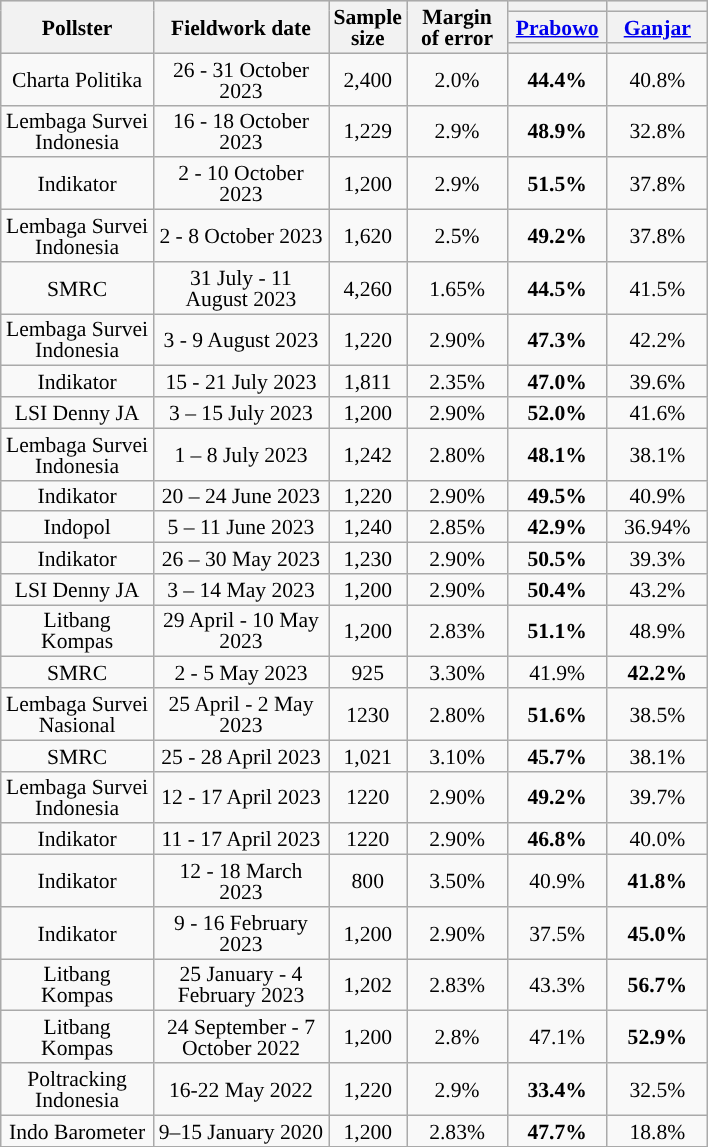<table class="wikitable" style="text-align:center; font-size:90%; line-height:14px;">
<tr bgcolor=lightgray>
<th style="width:95px;" rowspan="3">Pollster</th>
<th style="width:110px;" rowspan="3">Fieldwork date</th>
<th style="width:35px;" rowspan="3">Sample size</th>
<th rowspan="3" style="width:60px;">Margin of error</th>
<th style="width:60px;"></th>
<th style="width:60px;"></th>
</tr>
<tr>
<th><a href='#'>Prabowo</a> <br></th>
<th><a href='#'>Ganjar</a> <br></th>
</tr>
<tr>
<th class="unsortable" style="color:inherit;background:"></th>
<th class="unsortable" style="color:inherit;background:"></th>
</tr>
<tr>
<td>Charta Politika</td>
<td>26 - 31 October 2023</td>
<td>2,400</td>
<td>2.0%</td>
<td style="background-color:#"><strong>44.4%</strong> </td>
<td>40.8%</td>
</tr>
<tr>
<td>Lembaga Survei Indonesia</td>
<td>16 - 18 October 2023</td>
<td>1,229</td>
<td>2.9%</td>
<td style="background-color:#"><strong>48.9%</strong> </td>
<td>32.8%</td>
</tr>
<tr>
<td>Indikator</td>
<td>2 - 10 October 2023</td>
<td>1,200</td>
<td>2.9%</td>
<td style="background-color:#"><strong>51.5%</strong> </td>
<td>37.8% </td>
</tr>
<tr>
<td>Lembaga Survei Indonesia</td>
<td>2 - 8 October 2023</td>
<td>1,620</td>
<td>2.5%</td>
<td style="background-color:#"><strong>49.2%</strong></td>
<td>37.8%</td>
</tr>
<tr>
<td>SMRC</td>
<td>31 July - 11 August 2023</td>
<td>4,260</td>
<td>1.65%</td>
<td style="background-color:#"><strong>44.5%</strong></td>
<td>41.5%</td>
</tr>
<tr>
<td>Lembaga Survei Indonesia</td>
<td>3 - 9 August 2023</td>
<td>1,220</td>
<td>2.90%</td>
<td style="background-color:#"><strong>47.3%</strong></td>
<td>42.2%</td>
</tr>
<tr>
<td>Indikator</td>
<td>15 - 21 July 2023</td>
<td>1,811</td>
<td>2.35%</td>
<td style="background-color:#"><strong>47.0%</strong></td>
<td>39.6%</td>
</tr>
<tr>
<td>LSI Denny JA</td>
<td>3 – 15 July 2023</td>
<td>1,200</td>
<td>2.90%</td>
<td style="background-color:#"><strong>52.0%</strong></td>
<td>41.6%</td>
</tr>
<tr>
<td>Lembaga Survei Indonesia</td>
<td>1 – 8 July 2023</td>
<td>1,242</td>
<td>2.80%</td>
<td style="background-color:#"><strong>48.1%</strong></td>
<td>38.1%</td>
</tr>
<tr>
<td>Indikator</td>
<td>20 – 24 June 2023</td>
<td>1,220</td>
<td>2.90%</td>
<td style="background-color:#"><strong>49.5%</strong></td>
<td>40.9%</td>
</tr>
<tr>
<td>Indopol</td>
<td>5 – 11 June 2023</td>
<td>1,240</td>
<td>2.85%</td>
<td style="background-color:#"><strong>42.9%</strong></td>
<td>36.94%</td>
</tr>
<tr>
<td>Indikator</td>
<td>26 – 30 May 2023</td>
<td>1,230</td>
<td>2.90%</td>
<td style="background-color:#"><strong>50.5%</strong></td>
<td>39.3%</td>
</tr>
<tr>
<td>LSI Denny JA</td>
<td>3 – 14 May 2023</td>
<td>1,200</td>
<td>2.90%</td>
<td style="background-color:#"><strong>50.4%</strong></td>
<td>43.2%</td>
</tr>
<tr>
<td>Litbang Kompas</td>
<td>29 April - 10 May 2023</td>
<td>1,200</td>
<td>2.83%</td>
<td style="background-color:#"><strong>51.1%</strong></td>
<td>48.9%</td>
</tr>
<tr>
<td>SMRC</td>
<td>2 - 5 May 2023</td>
<td>925</td>
<td>3.30%</td>
<td>41.9%</td>
<td style="background-color:#"><strong>42.2%</strong></td>
</tr>
<tr>
<td>Lembaga Survei Nasional</td>
<td>25 April - 2 May 2023</td>
<td>1230</td>
<td>2.80%</td>
<td style="background-color:#"><strong>51.6%</strong></td>
<td>38.5%</td>
</tr>
<tr>
<td>SMRC</td>
<td>25 - 28 April 2023</td>
<td>1,021</td>
<td>3.10%</td>
<td style="background-color:#"><strong>45.7%</strong></td>
<td>38.1%</td>
</tr>
<tr>
<td>Lembaga Survei Indonesia</td>
<td>12 - 17 April 2023</td>
<td>1220</td>
<td>2.90%</td>
<td style="background-color:#"><strong>49.2%</strong></td>
<td>39.7%</td>
</tr>
<tr>
<td>Indikator</td>
<td>11 - 17 April 2023</td>
<td>1220</td>
<td>2.90%</td>
<td style="background-color:#"><strong>46.8%</strong></td>
<td>40.0%</td>
</tr>
<tr>
<td>Indikator</td>
<td>12 - 18 March 2023</td>
<td>800</td>
<td>3.50%</td>
<td>40.9%</td>
<td style="background-color:#"><strong>41.8%</strong></td>
</tr>
<tr>
<td>Indikator</td>
<td>9 - 16 February 2023</td>
<td>1,200</td>
<td>2.90%</td>
<td>37.5%</td>
<td style="background-color:#"><strong>45.0%</strong></td>
</tr>
<tr>
<td>Litbang Kompas</td>
<td>25 January - 4 February 2023</td>
<td>1,202</td>
<td>2.83%</td>
<td>43.3%</td>
<td style="background-color:#"><strong>56.7%</strong></td>
</tr>
<tr>
<td>Litbang Kompas</td>
<td>24 September - 7 October 2022</td>
<td>1,200</td>
<td>2.8%</td>
<td>47.1%</td>
<td style="background-color:#"><strong>52.9%</strong></td>
</tr>
<tr>
<td>Poltracking Indonesia</td>
<td>16-22 May 2022</td>
<td>1,220</td>
<td>2.9%</td>
<td style="background-color:#"><strong>33.4%</strong></td>
<td>32.5%</td>
</tr>
<tr>
<td>Indo Barometer</td>
<td>9–15 January 2020</td>
<td>1,200</td>
<td>2.83%</td>
<td style="background-color:#"><strong>47.7%</strong></td>
<td>18.8%</td>
</tr>
<tr>
</tr>
</table>
